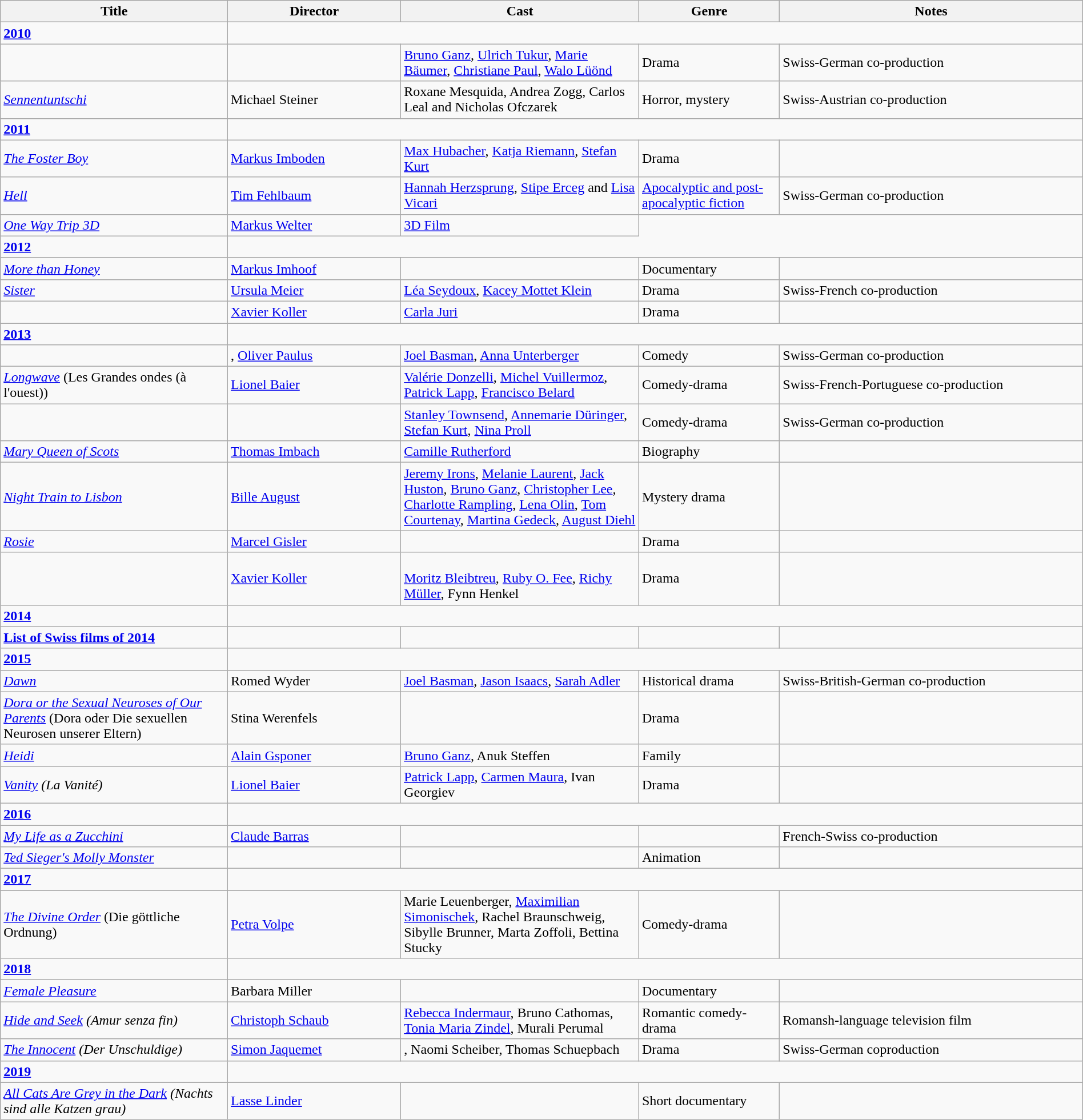<table class="wikitable" style="width:100%;">
<tr>
<th style="width:21%;">Title</th>
<th style="width:16%;">Director</th>
<th style="width:22%;">Cast</th>
<th style="width:13%;">Genre</th>
<th style="width:28%;">Notes</th>
</tr>
<tr>
<td><strong><a href='#'>2010</a></strong></td>
</tr>
<tr>
<td><em></em></td>
<td></td>
<td><a href='#'>Bruno Ganz</a>, <a href='#'>Ulrich Tukur</a>, <a href='#'>Marie Bäumer</a>, <a href='#'>Christiane Paul</a>, <a href='#'>Walo Lüönd</a></td>
<td>Drama</td>
<td>Swiss-German co-production</td>
</tr>
<tr>
<td><em><a href='#'>Sennentuntschi</a></em></td>
<td>Michael Steiner</td>
<td>Roxane Mesquida, Andrea Zogg, Carlos Leal and Nicholas Ofczarek</td>
<td>Horror, mystery</td>
<td>Swiss-Austrian co-production</td>
</tr>
<tr>
<td><strong><a href='#'>2011</a></strong></td>
</tr>
<tr>
<td><em><a href='#'>The Foster Boy</a></em></td>
<td><a href='#'>Markus Imboden</a></td>
<td><a href='#'>Max Hubacher</a>, <a href='#'>Katja Riemann</a>, <a href='#'>Stefan Kurt</a></td>
<td>Drama</td>
<td></td>
</tr>
<tr>
<td><em><a href='#'>Hell</a></em></td>
<td><a href='#'>Tim Fehlbaum</a></td>
<td><a href='#'>Hannah Herzsprung</a>, <a href='#'>Stipe Erceg</a> and <a href='#'>Lisa Vicari</a></td>
<td><a href='#'>Apocalyptic and post-apocalyptic fiction</a></td>
<td>Swiss-German co-production</td>
</tr>
<tr>
<td><em><a href='#'>One Way Trip 3D</a></em></td>
<td><a href='#'>Markus Welter</a></td>
<td><a href='#'>3D Film</a></td>
</tr>
<tr>
<td><strong><a href='#'>2012</a></strong></td>
</tr>
<tr>
<td><em><a href='#'>More than Honey</a></em></td>
<td><a href='#'>Markus Imhoof</a></td>
<td></td>
<td>Documentary</td>
<td></td>
</tr>
<tr>
<td><em><a href='#'>Sister</a></em></td>
<td><a href='#'>Ursula Meier</a></td>
<td><a href='#'>Léa Seydoux</a>, <a href='#'>Kacey Mottet Klein</a></td>
<td>Drama</td>
<td>Swiss-French co-production</td>
</tr>
<tr>
<td><em></em></td>
<td><a href='#'>Xavier Koller</a></td>
<td><a href='#'>Carla Juri</a></td>
<td>Drama</td>
<td></td>
</tr>
<tr>
<td><strong><a href='#'>2013</a></strong></td>
</tr>
<tr>
<td><em></em></td>
<td>, <a href='#'>Oliver Paulus</a></td>
<td><a href='#'>Joel Basman</a>, <a href='#'>Anna Unterberger</a></td>
<td>Comedy</td>
<td>Swiss-German co-production</td>
</tr>
<tr>
<td><em><a href='#'>Longwave</a></em> (Les Grandes ondes (à l'ouest))</td>
<td><a href='#'>Lionel Baier</a></td>
<td><a href='#'>Valérie Donzelli</a>, <a href='#'>Michel Vuillermoz</a>, <a href='#'>Patrick Lapp</a>, <a href='#'>Francisco Belard</a></td>
<td>Comedy-drama</td>
<td>Swiss-French-Portuguese co-production</td>
</tr>
<tr>
<td><em></em></td>
<td></td>
<td><a href='#'>Stanley Townsend</a>, <a href='#'>Annemarie Düringer</a>, <a href='#'>Stefan Kurt</a>, <a href='#'>Nina Proll</a></td>
<td>Comedy-drama</td>
<td>Swiss-German co-production</td>
</tr>
<tr>
<td><em><a href='#'>Mary Queen of Scots</a></em></td>
<td><a href='#'>Thomas Imbach</a></td>
<td><a href='#'>Camille Rutherford</a></td>
<td>Biography</td>
<td></td>
</tr>
<tr>
<td><em><a href='#'>Night Train to Lisbon</a></em></td>
<td><a href='#'>Bille August</a></td>
<td><a href='#'>Jeremy Irons</a>, <a href='#'>Melanie Laurent</a>, <a href='#'>Jack Huston</a>, <a href='#'>Bruno Ganz</a>, <a href='#'>Christopher Lee</a>, <a href='#'>Charlotte Rampling</a>, <a href='#'>Lena Olin</a>, <a href='#'>Tom Courtenay</a>, <a href='#'>Martina Gedeck</a>, <a href='#'>August Diehl</a></td>
<td>Mystery drama</td>
<td></td>
</tr>
<tr>
<td><em><a href='#'>Rosie</a></em></td>
<td><a href='#'>Marcel Gisler</a></td>
<td></td>
<td>Drama</td>
<td></td>
</tr>
<tr>
<td><em></em></td>
<td><a href='#'>Xavier Koller</a></td>
<td><br><a href='#'>Moritz Bleibtreu</a>, <a href='#'>Ruby O. Fee</a>, <a href='#'>Richy Müller</a>, Fynn Henkel</td>
<td>Drama</td>
<td></td>
</tr>
<tr>
<td><strong><a href='#'>2014</a></strong></td>
</tr>
<tr>
<td><strong><a href='#'>List of Swiss films of 2014</a></strong></td>
<td></td>
<td></td>
<td></td>
<td></td>
</tr>
<tr>
<td><strong><a href='#'>2015</a></strong></td>
</tr>
<tr>
<td><em><a href='#'>Dawn</a></em></td>
<td>Romed Wyder</td>
<td><a href='#'>Joel Basman</a>, <a href='#'>Jason Isaacs</a>, <a href='#'>Sarah Adler</a></td>
<td>Historical drama</td>
<td>Swiss-British-German co-production</td>
</tr>
<tr>
<td><em><a href='#'>Dora or the Sexual Neuroses of Our Parents</a></em> (Dora oder Die sexuellen Neurosen unserer Eltern)</td>
<td>Stina Werenfels</td>
<td></td>
<td>Drama</td>
<td></td>
</tr>
<tr>
<td><em><a href='#'>Heidi</a></em></td>
<td><a href='#'>Alain Gsponer</a></td>
<td><a href='#'>Bruno Ganz</a>, Anuk Steffen</td>
<td>Family</td>
<td></td>
</tr>
<tr>
<td><em><a href='#'>Vanity</a> (La Vanité)</em></td>
<td><a href='#'>Lionel Baier</a></td>
<td><a href='#'>Patrick Lapp</a>, <a href='#'>Carmen Maura</a>, Ivan Georgiev</td>
<td>Drama</td>
<td></td>
</tr>
<tr>
<td><strong><a href='#'>2016</a></strong></td>
</tr>
<tr>
<td><em><a href='#'>My Life as a Zucchini</a></em></td>
<td><a href='#'>Claude Barras</a></td>
<td></td>
<td></td>
<td>French-Swiss co-production</td>
</tr>
<tr>
<td><em><a href='#'>Ted Sieger's Molly Monster</a></em></td>
<td></td>
<td></td>
<td>Animation</td>
<td></td>
</tr>
<tr>
<td><strong><a href='#'>2017</a></strong></td>
</tr>
<tr>
<td><em><a href='#'>The Divine Order</a></em> (Die göttliche Ordnung)</td>
<td><a href='#'>Petra Volpe</a></td>
<td>Marie Leuenberger, <a href='#'>Maximilian Simonischek</a>, Rachel Braunschweig, Sibylle Brunner, Marta Zoffoli, Bettina Stucky</td>
<td>Comedy-drama</td>
<td></td>
</tr>
<tr>
<td><strong><a href='#'>2018</a></strong></td>
</tr>
<tr>
<td><em><a href='#'>Female Pleasure</a></em></td>
<td>Barbara Miller</td>
<td></td>
<td>Documentary</td>
<td></td>
</tr>
<tr>
<td><em><a href='#'>Hide and Seek</a> (Amur senza fin)</em></td>
<td><a href='#'>Christoph Schaub</a></td>
<td><a href='#'>Rebecca Indermaur</a>, Bruno Cathomas, <a href='#'>Tonia Maria Zindel</a>, Murali Perumal</td>
<td>Romantic comedy-drama</td>
<td>Romansh-language television film</td>
</tr>
<tr>
<td><em><a href='#'>The Innocent</a> (Der Unschuldige)</em></td>
<td><a href='#'>Simon Jaquemet</a></td>
<td>, Naomi Scheiber, Thomas Schuepbach</td>
<td>Drama</td>
<td>Swiss-German coproduction</td>
</tr>
<tr>
<td><strong><a href='#'>2019</a></strong></td>
</tr>
<tr>
<td><em><a href='#'>All Cats Are Grey in the Dark</a> (Nachts sind alle Katzen grau)</em></td>
<td><a href='#'>Lasse Linder</a></td>
<td></td>
<td>Short documentary</td>
<td></td>
</tr>
</table>
